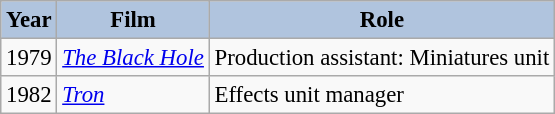<table class="wikitable" style="font-size:95%;">
<tr>
<th style="background:#B0C4DE;">Year</th>
<th style="background:#B0C4DE;">Film</th>
<th style="background:#B0C4DE;">Role</th>
</tr>
<tr>
<td>1979</td>
<td><em><a href='#'>The Black Hole</a></em></td>
<td>Production assistant: Miniatures unit</td>
</tr>
<tr>
<td>1982</td>
<td><em><a href='#'>Tron</a></em></td>
<td>Effects unit manager</td>
</tr>
</table>
